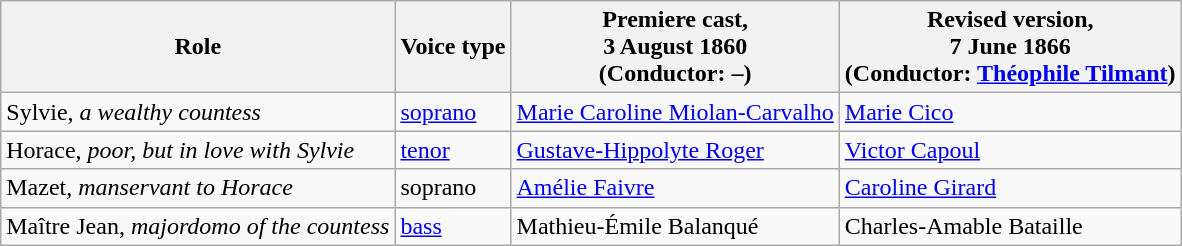<table class="wikitable">
<tr>
<th>Role</th>
<th>Voice type</th>
<th>Premiere cast,<br>3 August 1860<br>(Conductor: –)</th>
<th>Revised version,<br>7 June 1866<br>(Conductor: <a href='#'>Théophile Tilmant</a>)</th>
</tr>
<tr>
<td>Sylvie, <em>a wealthy countess</em></td>
<td><a href='#'>soprano</a></td>
<td><a href='#'>Marie Caroline Miolan-Carvalho</a></td>
<td><a href='#'>Marie Cico</a></td>
</tr>
<tr>
<td>Horace, <em>poor, but in love with Sylvie</em></td>
<td><a href='#'>tenor</a></td>
<td><a href='#'>Gustave-Hippolyte Roger</a></td>
<td><a href='#'>Victor Capoul</a></td>
</tr>
<tr>
<td>Mazet, <em>manservant to Horace</em></td>
<td>soprano</td>
<td><a href='#'>Amélie Faivre</a></td>
<td><a href='#'>Caroline Girard</a></td>
</tr>
<tr>
<td>Maître Jean, <em>majordomo of the countess</em></td>
<td><a href='#'>bass</a></td>
<td>Mathieu-Émile Balanqué</td>
<td>Charles-Amable Bataille</td>
</tr>
</table>
